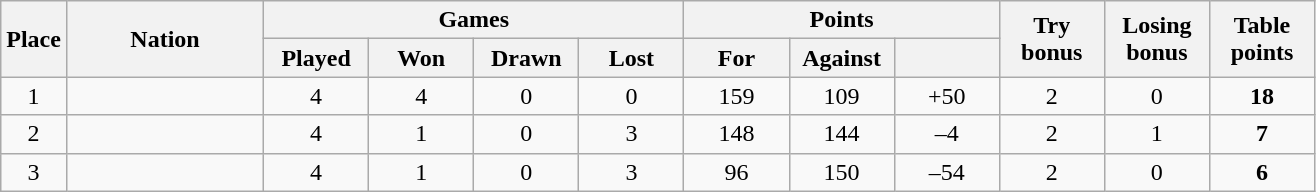<table class="wikitable" style="text-align:center">
<tr>
<th rowspan="2" style="width:5%">Place</th>
<th rowspan="2" style="width:15%">Nation</th>
<th colspan="4" style="width:32%">Games</th>
<th colspan="3" style="width:18%">Points</th>
<th rowspan="2" style="width:8%">Try<br>bonus</th>
<th rowspan="2" style="width:8%">Losing<br>bonus</th>
<th rowspan="2" style="width:10%">Table<br>points</th>
</tr>
<tr>
<th style="width:8%">Played</th>
<th style="width:8%">Won</th>
<th style="width:8%">Drawn</th>
<th style="width:8%">Lost</th>
<th style="width:8%">For</th>
<th style="width:8%">Against</th>
<th style="width:8%"></th>
</tr>
<tr>
<td>1</td>
<td align="left"></td>
<td>4</td>
<td>4</td>
<td>0</td>
<td>0</td>
<td>159</td>
<td>109</td>
<td>+50</td>
<td>2</td>
<td>0</td>
<td><strong>18</strong></td>
</tr>
<tr>
<td>2</td>
<td align="left"></td>
<td>4</td>
<td>1</td>
<td>0</td>
<td>3</td>
<td>148</td>
<td>144</td>
<td>–4</td>
<td>2</td>
<td>1</td>
<td><strong>7</strong></td>
</tr>
<tr>
<td>3</td>
<td align="left"></td>
<td>4</td>
<td>1</td>
<td>0</td>
<td>3</td>
<td>96</td>
<td>150</td>
<td>–54</td>
<td>2</td>
<td>0</td>
<td><strong>6</strong></td>
</tr>
</table>
